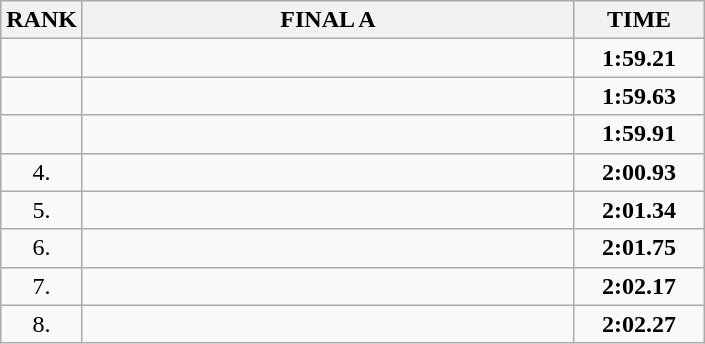<table class="wikitable">
<tr>
<th>RANK</th>
<th style="width: 20em">FINAL A</th>
<th style="width: 5em">TIME</th>
</tr>
<tr>
<td align="center"></td>
<td></td>
<td align="center"><strong>1:59.21</strong></td>
</tr>
<tr>
<td align="center"></td>
<td></td>
<td align="center"><strong>1:59.63</strong></td>
</tr>
<tr>
<td align="center"></td>
<td></td>
<td align="center"><strong>1:59.91</strong></td>
</tr>
<tr>
<td align="center">4.</td>
<td></td>
<td align="center"><strong>2:00.93</strong></td>
</tr>
<tr>
<td align="center">5.</td>
<td></td>
<td align="center"><strong>2:01.34</strong></td>
</tr>
<tr>
<td align="center">6.</td>
<td></td>
<td align="center"><strong>2:01.75</strong></td>
</tr>
<tr>
<td align="center">7.</td>
<td></td>
<td align="center"><strong>2:02.17</strong></td>
</tr>
<tr>
<td align="center">8.</td>
<td></td>
<td align="center"><strong>2:02.27</strong></td>
</tr>
</table>
